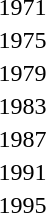<table>
<tr>
<td>1971</td>
<td></td>
<td></td>
<td></td>
</tr>
<tr>
<td>1975</td>
<td></td>
<td></td>
<td></td>
</tr>
<tr>
<td>1979</td>
<td></td>
<td></td>
<td></td>
</tr>
<tr>
<td>1983</td>
<td></td>
<td></td>
<td></td>
</tr>
<tr>
<td>1987</td>
<td></td>
<td></td>
<td></td>
</tr>
<tr>
<td>1991</td>
<td></td>
<td></td>
<td></td>
</tr>
<tr>
<td>1995</td>
<td></td>
<td></td>
<td></td>
</tr>
</table>
